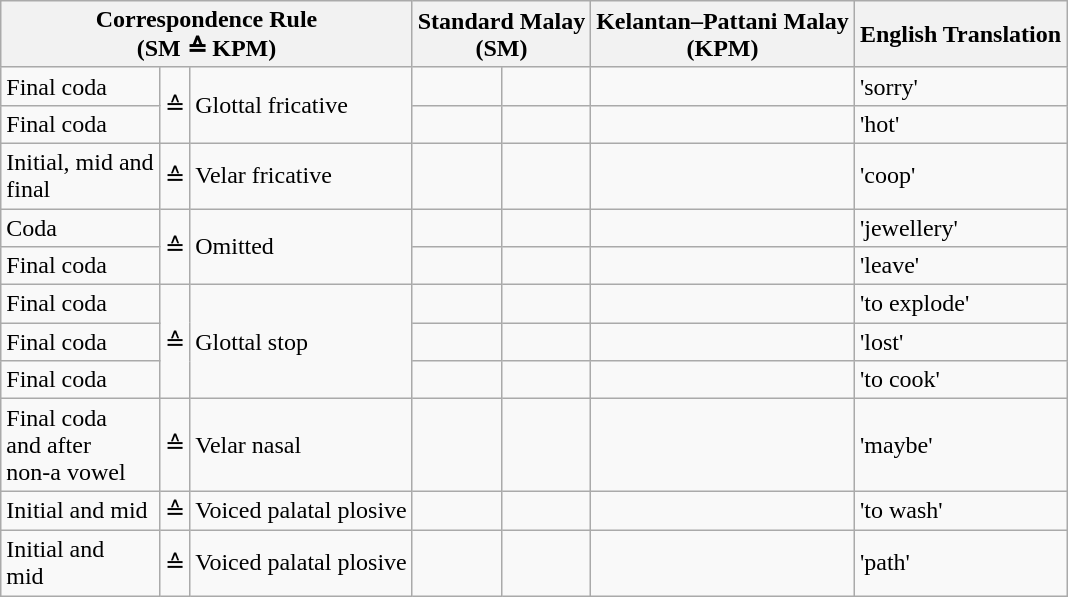<table class="wikitable">
<tr>
<th colspan="3">Correspondence Rule<br><strong>(SM ≙ KPM)</strong></th>
<th colspan="2">Standard Malay<br>(SM)</th>
<th>Kelantan–Pattani Malay<br>(KPM)</th>
<th>English Translation</th>
</tr>
<tr>
<td>Final coda </td>
<td rowspan="2">≙</td>
<td rowspan="2">Glottal fricative </td>
<td></td>
<td></td>
<td></td>
<td>'sorry'</td>
</tr>
<tr>
<td>Final coda </td>
<td></td>
<td></td>
<td></td>
<td>'hot'</td>
</tr>
<tr>
<td>Initial, mid and<br>final </td>
<td>≙</td>
<td>Velar fricative </td>
<td></td>
<td></td>
<td></td>
<td>'coop'</td>
</tr>
<tr>
<td>Coda </td>
<td rowspan="2">≙</td>
<td rowspan="2">Omitted</td>
<td></td>
<td></td>
<td></td>
<td>'jewellery'</td>
</tr>
<tr>
<td>Final coda </td>
<td></td>
<td></td>
<td></td>
<td>'leave'</td>
</tr>
<tr>
<td>Final coda </td>
<td rowspan="3">≙</td>
<td rowspan="3">Glottal stop </td>
<td></td>
<td></td>
<td></td>
<td>'to explode'</td>
</tr>
<tr>
<td>Final coda </td>
<td></td>
<td></td>
<td></td>
<td>'lost'</td>
</tr>
<tr>
<td>Final coda </td>
<td></td>
<td></td>
<td></td>
<td>'to cook'</td>
</tr>
<tr>
<td>Final coda <br>and  after<br>non-a vowel</td>
<td>≙</td>
<td>Velar nasal </td>
<td></td>
<td></td>
<td></td>
<td>'maybe'</td>
</tr>
<tr>
<td>Initial and mid </td>
<td>≙</td>
<td>Voiced palatal plosive </td>
<td></td>
<td></td>
<td></td>
<td>'to wash'</td>
</tr>
<tr>
<td>Initial and<br>mid </td>
<td>≙</td>
<td>Voiced palatal plosive </td>
<td></td>
<td></td>
<td></td>
<td>'path'</td>
</tr>
</table>
